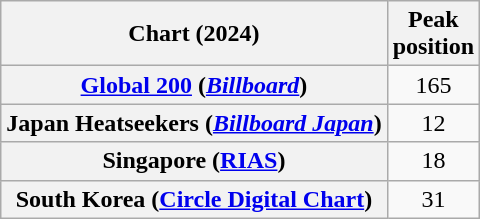<table class="wikitable plainrowheaders sortable" style="text-align:center">
<tr>
<th scope="col">Chart (2024)</th>
<th scope="col">Peak<br>position</th>
</tr>
<tr>
<th scope="row"><a href='#'>Global 200</a> (<em><a href='#'>Billboard</a></em>)</th>
<td>165</td>
</tr>
<tr>
<th scope="row">Japan Heatseekers (<em><a href='#'>Billboard Japan</a></em>)</th>
<td>12</td>
</tr>
<tr>
<th scope="row">Singapore (<a href='#'>RIAS</a>)</th>
<td>18</td>
</tr>
<tr>
<th scope="row">South Korea (<a href='#'>Circle Digital Chart</a>)</th>
<td>31</td>
</tr>
</table>
